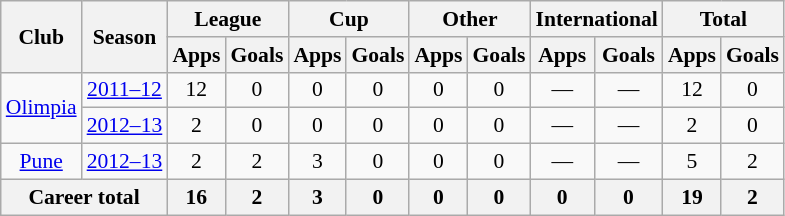<table class="wikitable" style="font-size:90%; text-align:center;">
<tr>
<th rowspan="2">Club</th>
<th rowspan="2">Season</th>
<th colspan="2">League</th>
<th colspan="2">Cup</th>
<th colspan="2">Other</th>
<th colspan="2">International</th>
<th colspan="2">Total</th>
</tr>
<tr>
<th>Apps</th>
<th>Goals</th>
<th>Apps</th>
<th>Goals</th>
<th>Apps</th>
<th>Goals</th>
<th>Apps</th>
<th>Goals</th>
<th>Apps</th>
<th>Goals</th>
</tr>
<tr>
<td rowspan="2"><a href='#'>Olimpia</a></td>
<td><a href='#'>2011–12</a></td>
<td>12</td>
<td>0</td>
<td>0</td>
<td>0</td>
<td>0</td>
<td>0</td>
<td>—</td>
<td>—</td>
<td>12</td>
<td>0</td>
</tr>
<tr>
<td><a href='#'>2012–13</a></td>
<td>2</td>
<td>0</td>
<td>0</td>
<td>0</td>
<td>0</td>
<td>0</td>
<td>—</td>
<td>—</td>
<td>2</td>
<td>0</td>
</tr>
<tr>
<td rowspan="1"><a href='#'>Pune</a></td>
<td><a href='#'>2012–13</a></td>
<td>2</td>
<td>2</td>
<td>3</td>
<td>0</td>
<td>0</td>
<td>0</td>
<td>—</td>
<td>—</td>
<td>5</td>
<td>2</td>
</tr>
<tr>
<th colspan="2">Career total</th>
<th>16</th>
<th>2</th>
<th>3</th>
<th>0</th>
<th>0</th>
<th>0</th>
<th>0</th>
<th>0</th>
<th>19</th>
<th>2</th>
</tr>
</table>
